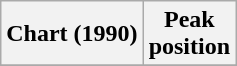<table class="wikitable plainrowheaders" style="text-align:center">
<tr>
<th scope="col">Chart (1990)</th>
<th scope="col">Peak<br> position</th>
</tr>
<tr>
</tr>
</table>
